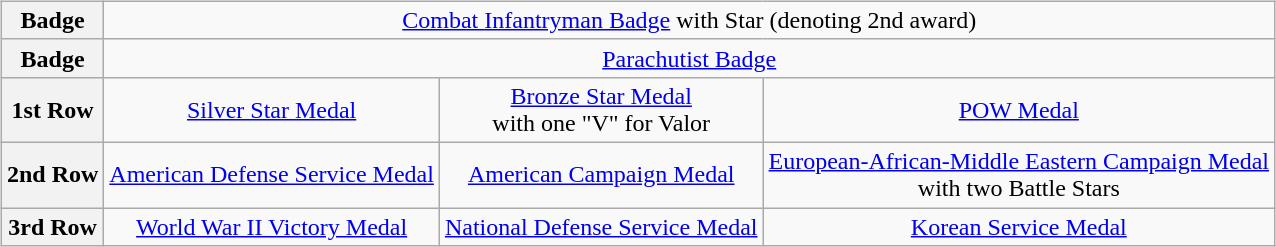<table style="margin:1em auto; text-align:center;">
<tr>
<td colspan="3"></td>
</tr>
<tr>
<td colspan="3"><br>  
<br>  <br> 
<table class="wikitable" style="margin-left: auto; margin-right: auto; text-align: center; margin-bottom: -1px;">
<tr>
<th>Badge</th>
<td colspan="3"><a href='#'>Combat Infantryman Badge</a> with Star (denoting 2nd award)</td>
</tr>
<tr>
<th>Badge</th>
<td colspan="3"><a href='#'>Parachutist Badge</a></td>
</tr>
<tr>
<th>1st Row</th>
<td><a href='#'>Silver Star Medal</a></td>
<td><a href='#'>Bronze Star Medal</a><br>with one "V" for Valor</td>
<td><a href='#'>POW Medal</a></td>
</tr>
<tr>
<th>2nd Row</th>
<td><a href='#'>American Defense Service Medal</a></td>
<td><a href='#'>American Campaign Medal</a></td>
<td><a href='#'>European-African-Middle Eastern Campaign Medal</a><br>with two Battle Stars</td>
</tr>
<tr>
<th>3rd Row</th>
<td><a href='#'>World War II Victory Medal</a></td>
<td><a href='#'>National Defense Service Medal</a></td>
<td><a href='#'>Korean Service Medal</a></td>
</tr>
</table>
   
</td>
</tr>
</table>
